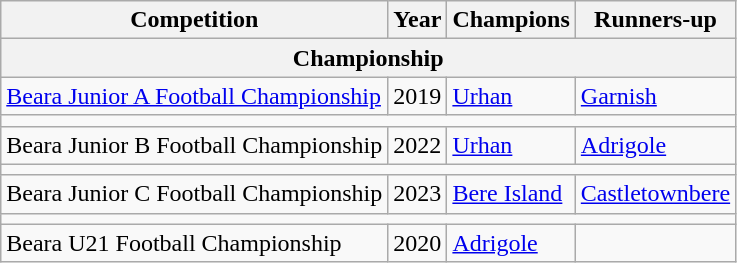<table class="wikitable sortable">
<tr>
<th>Competition</th>
<th>Year</th>
<th>Champions</th>
<th>Runners-up</th>
</tr>
<tr>
<th colspan="4">Championship</th>
</tr>
<tr>
<td><a href='#'>Beara Junior A Football Championship</a></td>
<td>2019</td>
<td> <a href='#'>Urhan</a></td>
<td> <a href='#'>Garnish</a></td>
</tr>
<tr>
<td colspan="4"></td>
</tr>
<tr>
<td>Beara Junior B Football Championship</td>
<td>2022</td>
<td> <a href='#'>Urhan</a></td>
<td> <a href='#'>Adrigole</a></td>
</tr>
<tr>
<td colspan="4"></td>
</tr>
<tr>
<td>Beara Junior C Football Championship</td>
<td>2023</td>
<td> <a href='#'>Bere Island</a></td>
<td> <a href='#'>Castletownbere</a></td>
</tr>
<tr>
<td colspan="4"></td>
</tr>
<tr>
<td>Beara U21 Football Championship</td>
<td>2020</td>
<td> <a href='#'>Adrigole</a></td>
<td></td>
</tr>
</table>
